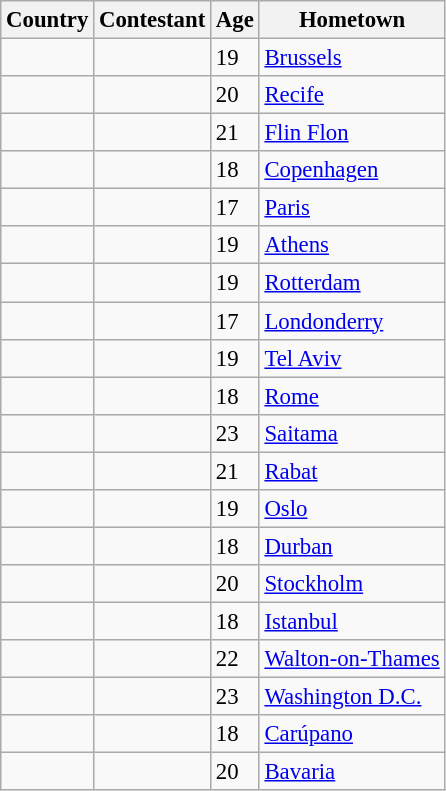<table class="wikitable sortable" style="font-size: 95%;">
<tr>
<th>Country</th>
<th>Contestant</th>
<th>Age</th>
<th>Hometown</th>
</tr>
<tr>
<td></td>
<td></td>
<td>19</td>
<td><a href='#'>Brussels</a></td>
</tr>
<tr>
<td></td>
<td></td>
<td>20</td>
<td><a href='#'>Recife</a></td>
</tr>
<tr>
<td></td>
<td></td>
<td>21</td>
<td><a href='#'>Flin Flon</a></td>
</tr>
<tr>
<td></td>
<td></td>
<td>18</td>
<td><a href='#'>Copenhagen</a></td>
</tr>
<tr>
<td></td>
<td></td>
<td>17</td>
<td><a href='#'>Paris</a></td>
</tr>
<tr>
<td></td>
<td></td>
<td>19</td>
<td><a href='#'>Athens</a></td>
</tr>
<tr>
<td></td>
<td></td>
<td>19</td>
<td><a href='#'>Rotterdam</a></td>
</tr>
<tr>
<td></td>
<td></td>
<td>17</td>
<td><a href='#'>Londonderry</a></td>
</tr>
<tr>
<td></td>
<td></td>
<td>19</td>
<td><a href='#'>Tel Aviv</a></td>
</tr>
<tr>
<td></td>
<td></td>
<td>18</td>
<td><a href='#'>Rome</a></td>
</tr>
<tr>
<td></td>
<td></td>
<td>23</td>
<td><a href='#'>Saitama</a></td>
</tr>
<tr>
<td></td>
<td></td>
<td>21</td>
<td><a href='#'>Rabat</a></td>
</tr>
<tr>
<td></td>
<td></td>
<td>19</td>
<td><a href='#'>Oslo</a></td>
</tr>
<tr>
<td></td>
<td><strong></strong></td>
<td>18</td>
<td><a href='#'>Durban</a></td>
</tr>
<tr>
<td></td>
<td></td>
<td>20</td>
<td><a href='#'>Stockholm</a></td>
</tr>
<tr>
<td></td>
<td></td>
<td>18</td>
<td><a href='#'>Istanbul</a></td>
</tr>
<tr>
<td></td>
<td></td>
<td>22</td>
<td><a href='#'>Walton-on-Thames</a></td>
</tr>
<tr>
<td></td>
<td></td>
<td>23</td>
<td><a href='#'>Washington D.C.</a></td>
</tr>
<tr>
<td></td>
<td></td>
<td>18</td>
<td><a href='#'>Carúpano</a></td>
</tr>
<tr>
<td></td>
<td></td>
<td>20</td>
<td><a href='#'>Bavaria</a></td>
</tr>
</table>
